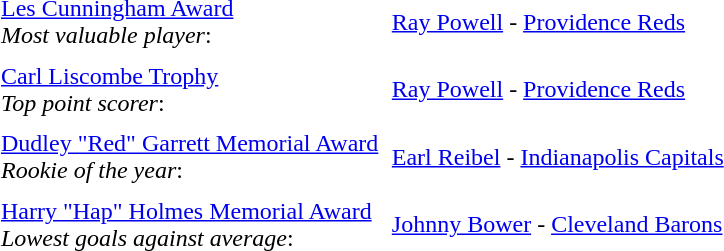<table cellpadding="3" cellspacing="3">
<tr>
<td><a href='#'>Les Cunningham Award</a><br><em>Most valuable player</em>:</td>
<td><a href='#'>Ray Powell</a> - <a href='#'>Providence Reds</a></td>
</tr>
<tr>
<td><a href='#'>Carl Liscombe Trophy</a><br><em>Top point scorer</em>:</td>
<td><a href='#'>Ray Powell</a> - <a href='#'>Providence Reds</a></td>
</tr>
<tr>
<td><a href='#'>Dudley "Red" Garrett Memorial Award</a><br><em>Rookie of the year</em>:</td>
<td><a href='#'>Earl Reibel</a> - <a href='#'>Indianapolis Capitals</a></td>
</tr>
<tr>
<td><a href='#'>Harry "Hap" Holmes Memorial Award</a><br><em>Lowest goals against average</em>:</td>
<td><a href='#'>Johnny Bower</a> - <a href='#'>Cleveland Barons</a></td>
</tr>
</table>
